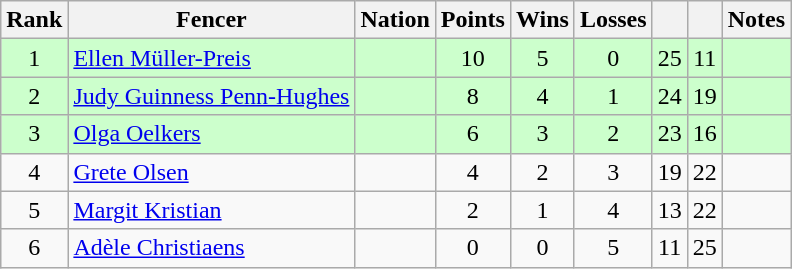<table class="wikitable sortable" style="text-align: center;">
<tr>
<th>Rank</th>
<th>Fencer</th>
<th>Nation</th>
<th>Points</th>
<th>Wins</th>
<th>Losses</th>
<th></th>
<th></th>
<th>Notes</th>
</tr>
<tr style="background:#cfc;">
<td>1</td>
<td align=left><a href='#'>Ellen Müller-Preis</a></td>
<td align=left></td>
<td>10</td>
<td>5</td>
<td>0</td>
<td>25</td>
<td>11</td>
<td></td>
</tr>
<tr style="background:#cfc;">
<td>2</td>
<td align=left><a href='#'>Judy Guinness Penn-Hughes</a></td>
<td align=left></td>
<td>8</td>
<td>4</td>
<td>1</td>
<td>24</td>
<td>19</td>
<td></td>
</tr>
<tr style="background:#cfc;">
<td>3</td>
<td align=left><a href='#'>Olga Oelkers</a></td>
<td align=left></td>
<td>6</td>
<td>3</td>
<td>2</td>
<td>23</td>
<td>16</td>
<td></td>
</tr>
<tr>
<td>4</td>
<td align=left><a href='#'>Grete Olsen</a></td>
<td align=left></td>
<td>4</td>
<td>2</td>
<td>3</td>
<td>19</td>
<td>22</td>
<td></td>
</tr>
<tr>
<td>5</td>
<td align=left><a href='#'>Margit Kristian</a></td>
<td align=left></td>
<td>2</td>
<td>1</td>
<td>4</td>
<td>13</td>
<td>22</td>
<td></td>
</tr>
<tr>
<td>6</td>
<td align=left><a href='#'>Adèle Christiaens</a></td>
<td align=left></td>
<td>0</td>
<td>0</td>
<td>5</td>
<td>11</td>
<td>25</td>
<td></td>
</tr>
</table>
